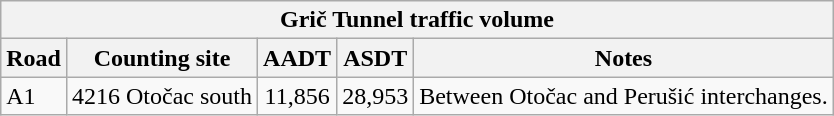<table class="wikitable">
<tr>
<td colspan=5 bgcolor="#f2f2f2" align=center style=margin-top:15><strong>Grič Tunnel traffic volume</strong></td>
</tr>
<tr>
<td align=center bgcolor="#f2f2f2"><strong>Road</strong></td>
<td align=center bgcolor="#f2f2f2"><strong>Counting site</strong></td>
<td align=center bgcolor="#f2f2f2"><strong>AADT</strong></td>
<td align=center bgcolor="#f2f2f2"><strong>ASDT</strong></td>
<td align=center bgcolor="#f2f2f2"><strong>Notes</strong></td>
</tr>
<tr>
<td> A1</td>
<td>4216 Otočac south</td>
<td align=center>11,856</td>
<td align=center>28,953</td>
<td>Between Otočac and Perušić interchanges.</td>
</tr>
</table>
